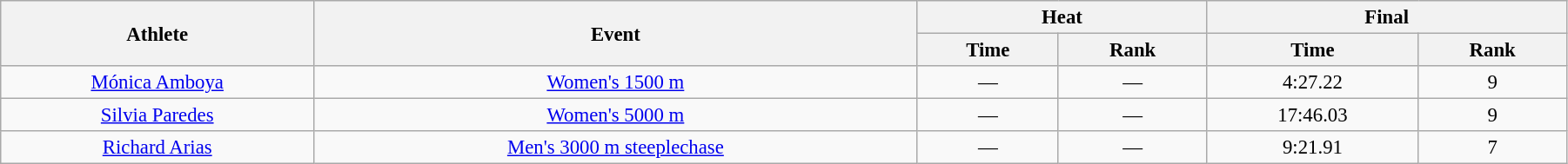<table class="wikitable" style="font-size:95%; text-align:center;" width="95%">
<tr>
<th rowspan="2">Athlete</th>
<th rowspan="2">Event</th>
<th colspan="2">Heat</th>
<th colspan="2">Final</th>
</tr>
<tr>
<th>Time</th>
<th>Rank</th>
<th>Time</th>
<th>Rank</th>
</tr>
<tr>
<td width=20%><a href='#'>Mónica Amboya</a></td>
<td><a href='#'>Women's 1500 m</a></td>
<td>—</td>
<td>—</td>
<td>4:27.22</td>
<td>9</td>
</tr>
<tr>
<td width=20%><a href='#'>Silvia Paredes</a></td>
<td><a href='#'>Women's 5000 m</a></td>
<td>—</td>
<td>—</td>
<td>17:46.03</td>
<td>9</td>
</tr>
<tr>
<td width=20%><a href='#'>Richard Arias</a></td>
<td><a href='#'>Men's 3000 m steeplechase</a></td>
<td>—</td>
<td>—</td>
<td>9:21.91</td>
<td>7</td>
</tr>
</table>
